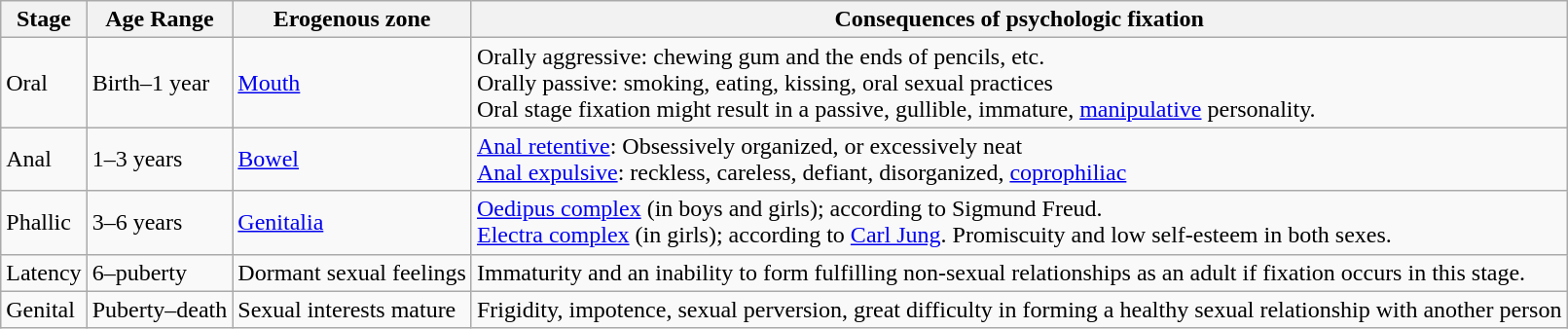<table class="wikitable">
<tr>
<th>Stage</th>
<th>Age Range</th>
<th>Erogenous zone</th>
<th>Consequences of psychologic fixation</th>
</tr>
<tr>
<td>Oral</td>
<td>Birth–1 year</td>
<td><a href='#'>Mouth</a></td>
<td>Orally aggressive: chewing gum and the ends of pencils, etc.<br>Orally passive: smoking, eating, kissing, oral sexual practices<br>Oral stage fixation might result in a passive, gullible, immature, <a href='#'>manipulative</a> personality.</td>
</tr>
<tr>
<td>Anal</td>
<td>1–3 years</td>
<td><a href='#'>Bowel</a></td>
<td><a href='#'>Anal retentive</a>: Obsessively organized, or excessively neat<br><a href='#'>Anal expulsive</a>: reckless, careless, defiant, disorganized, <a href='#'>coprophiliac</a></td>
</tr>
<tr>
<td>Phallic</td>
<td>3–6 years</td>
<td><a href='#'>Genitalia</a></td>
<td><a href='#'>Oedipus complex</a> (in boys and girls); according to Sigmund Freud.<br><a href='#'>Electra complex</a> (in girls); according to <a href='#'>Carl Jung</a>. Promiscuity and low self-esteem in both sexes.</td>
</tr>
<tr>
<td>Latency</td>
<td>6–puberty</td>
<td>Dormant sexual feelings</td>
<td>Immaturity and an inability to form fulfilling non-sexual relationships as an adult if fixation occurs in this stage.</td>
</tr>
<tr>
<td>Genital</td>
<td>Puberty–death</td>
<td>Sexual interests mature</td>
<td>Frigidity, impotence, sexual perversion, great difficulty in forming a healthy sexual relationship with another person</td>
</tr>
</table>
